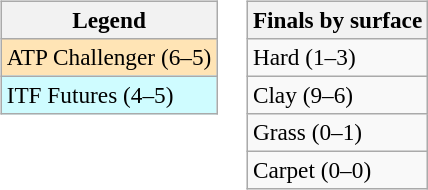<table>
<tr valign=top>
<td><br><table class=wikitable style=font-size:97%>
<tr>
<th>Legend</th>
</tr>
<tr bgcolor=moccasin>
<td>ATP Challenger (6–5)</td>
</tr>
<tr bgcolor=cffcff>
<td>ITF Futures (4–5)</td>
</tr>
</table>
</td>
<td><br><table class=wikitable style=font-size:97%>
<tr>
<th>Finals by surface</th>
</tr>
<tr>
<td>Hard (1–3)</td>
</tr>
<tr>
<td>Clay (9–6)</td>
</tr>
<tr>
<td>Grass (0–1)</td>
</tr>
<tr>
<td>Carpet (0–0)</td>
</tr>
</table>
</td>
</tr>
</table>
